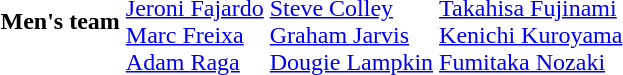<table>
<tr>
<th scope="row">Men's team</th>
<td><br><a href='#'>Jeroni Fajardo</a><br><a href='#'>Marc Freixa</a><br><a href='#'>Adam Raga</a></td>
<td><br><a href='#'>Steve Colley</a><br><a href='#'>Graham Jarvis</a><br><a href='#'>Dougie Lampkin</a></td>
<td><br><a href='#'>Takahisa Fujinami</a><br><a href='#'>Kenichi Kuroyama</a><br><a href='#'>Fumitaka Nozaki</a></td>
</tr>
</table>
